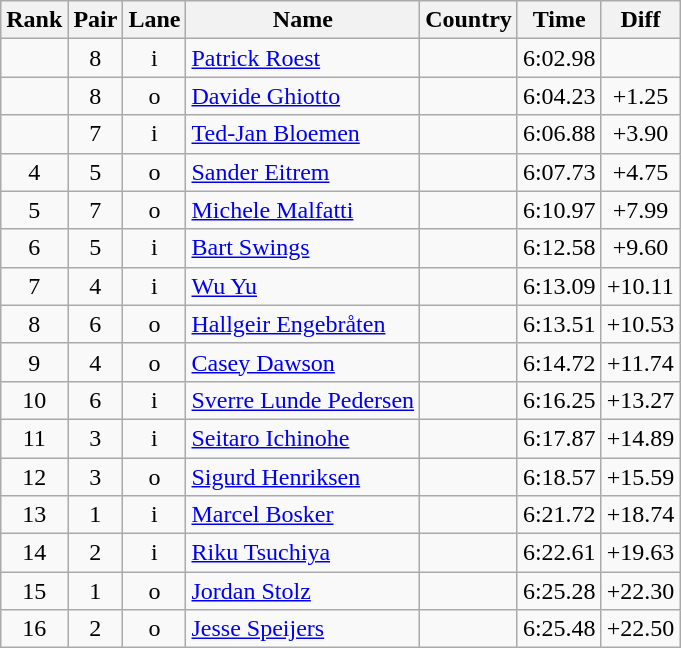<table class="wikitable sortable" style="text-align:center">
<tr>
<th>Rank</th>
<th>Pair</th>
<th>Lane</th>
<th>Name</th>
<th>Country</th>
<th>Time</th>
<th>Diff</th>
</tr>
<tr>
<td></td>
<td>8</td>
<td>i</td>
<td align=left><a href='#'>Patrick Roest</a></td>
<td align=left></td>
<td>6:02.98</td>
<td></td>
</tr>
<tr>
<td></td>
<td>8</td>
<td>o</td>
<td align=left><a href='#'>Davide Ghiotto</a></td>
<td align=left></td>
<td>6:04.23</td>
<td>+1.25</td>
</tr>
<tr>
<td></td>
<td>7</td>
<td>i</td>
<td align=left><a href='#'>Ted-Jan Bloemen</a></td>
<td align=left></td>
<td>6:06.88</td>
<td>+3.90</td>
</tr>
<tr>
<td>4</td>
<td>5</td>
<td>o</td>
<td align=left><a href='#'>Sander Eitrem</a></td>
<td align=left></td>
<td>6:07.73</td>
<td>+4.75</td>
</tr>
<tr>
<td>5</td>
<td>7</td>
<td>o</td>
<td align=left><a href='#'>Michele Malfatti</a></td>
<td align=left></td>
<td>6:10.97</td>
<td>+7.99</td>
</tr>
<tr>
<td>6</td>
<td>5</td>
<td>i</td>
<td align=left><a href='#'>Bart Swings</a></td>
<td align=left></td>
<td>6:12.58</td>
<td>+9.60</td>
</tr>
<tr>
<td>7</td>
<td>4</td>
<td>i</td>
<td align=left><a href='#'>Wu Yu</a></td>
<td align=left></td>
<td>6:13.09</td>
<td>+10.11</td>
</tr>
<tr>
<td>8</td>
<td>6</td>
<td>o</td>
<td align=left><a href='#'>Hallgeir Engebråten</a></td>
<td align=left></td>
<td>6:13.51</td>
<td>+10.53</td>
</tr>
<tr>
<td>9</td>
<td>4</td>
<td>o</td>
<td align=left><a href='#'>Casey Dawson</a></td>
<td align=left></td>
<td>6:14.72</td>
<td>+11.74</td>
</tr>
<tr>
<td>10</td>
<td>6</td>
<td>i</td>
<td align=left><a href='#'>Sverre Lunde Pedersen</a></td>
<td align=left></td>
<td>6:16.25</td>
<td>+13.27</td>
</tr>
<tr>
<td>11</td>
<td>3</td>
<td>i</td>
<td align=left><a href='#'>Seitaro Ichinohe</a></td>
<td align=left></td>
<td>6:17.87</td>
<td>+14.89</td>
</tr>
<tr>
<td>12</td>
<td>3</td>
<td>o</td>
<td align=left><a href='#'>Sigurd Henriksen</a></td>
<td align=left></td>
<td>6:18.57</td>
<td>+15.59</td>
</tr>
<tr>
<td>13</td>
<td>1</td>
<td>i</td>
<td align=left><a href='#'>Marcel Bosker</a></td>
<td align=left></td>
<td>6:21.72</td>
<td>+18.74</td>
</tr>
<tr>
<td>14</td>
<td>2</td>
<td>i</td>
<td align=left><a href='#'>Riku Tsuchiya</a></td>
<td align=left></td>
<td>6:22.61</td>
<td>+19.63</td>
</tr>
<tr>
<td>15</td>
<td>1</td>
<td>o</td>
<td align=left><a href='#'>Jordan Stolz</a></td>
<td align=left></td>
<td>6:25.28</td>
<td>+22.30</td>
</tr>
<tr>
<td>16</td>
<td>2</td>
<td>o</td>
<td align=left><a href='#'>Jesse Speijers</a></td>
<td align=left></td>
<td>6:25.48</td>
<td>+22.50</td>
</tr>
</table>
